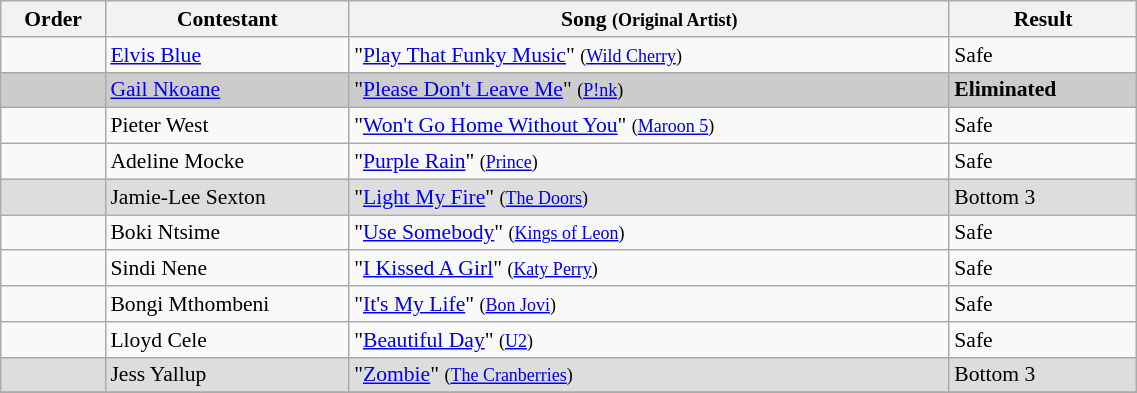<table class="wikitable" style="font-size:90%; width:60%; text-align: left;">
<tr>
<th width="05%">Order</th>
<th width="13%">Contestant</th>
<th width="32%">Song <small>(Original Artist)</small></th>
<th width="10%">Result</th>
</tr>
<tr>
<td></td>
<td><a href='#'>Elvis Blue</a></td>
<td>"<a href='#'>Play That Funky Music</a>" <small>(<a href='#'>Wild Cherry</a>)</small></td>
<td>Safe</td>
</tr>
<tr>
<td bgcolor="CCCCCC"></td>
<td bgcolor="CCCCCC"><a href='#'>Gail Nkoane</a></td>
<td bgcolor="CCCCCC">"<a href='#'>Please Don't Leave Me</a>" <small>(<a href='#'>P!nk</a>)</small></td>
<td bgcolor="CCCCCC"><strong>Eliminated</strong></td>
</tr>
<tr>
<td></td>
<td>Pieter West</td>
<td>"<a href='#'>Won't Go Home Without You</a>" <small>(<a href='#'>Maroon 5</a>)</small></td>
<td>Safe</td>
</tr>
<tr>
<td></td>
<td>Adeline Mocke</td>
<td>"<a href='#'>Purple Rain</a>" <small>(<a href='#'>Prince</a>)</small></td>
<td>Safe</td>
</tr>
<tr>
<td bgcolor="DDDDDD"></td>
<td bgcolor="DDDDDD">Jamie-Lee Sexton</td>
<td bgcolor="DDDDDD">"<a href='#'>Light My Fire</a>" <small>(<a href='#'>The Doors</a>)</small></td>
<td bgcolor="DDDDDD">Bottom 3</td>
</tr>
<tr>
<td></td>
<td>Boki Ntsime</td>
<td>"<a href='#'>Use Somebody</a>" <small>(<a href='#'>Kings of Leon</a>)</small></td>
<td>Safe</td>
</tr>
<tr>
<td></td>
<td>Sindi Nene</td>
<td>"<a href='#'>I Kissed A Girl</a>" <small>(<a href='#'>Katy Perry</a>)</small></td>
<td>Safe</td>
</tr>
<tr>
<td></td>
<td>Bongi Mthombeni</td>
<td>"<a href='#'>It's My Life</a>" <small>(<a href='#'>Bon Jovi</a>)</small></td>
<td>Safe</td>
</tr>
<tr>
<td></td>
<td>Lloyd Cele</td>
<td>"<a href='#'>Beautiful Day</a>" <small>(<a href='#'>U2</a>)</small></td>
<td>Safe</td>
</tr>
<tr>
<td bgcolor="DDDDDD"></td>
<td bgcolor="DDDDDD">Jess Yallup</td>
<td bgcolor="DDDDDD">"<a href='#'>Zombie</a>" <small>(<a href='#'>The Cranberries</a>)</small></td>
<td bgcolor="DDDDDD">Bottom 3</td>
</tr>
<tr>
</tr>
</table>
